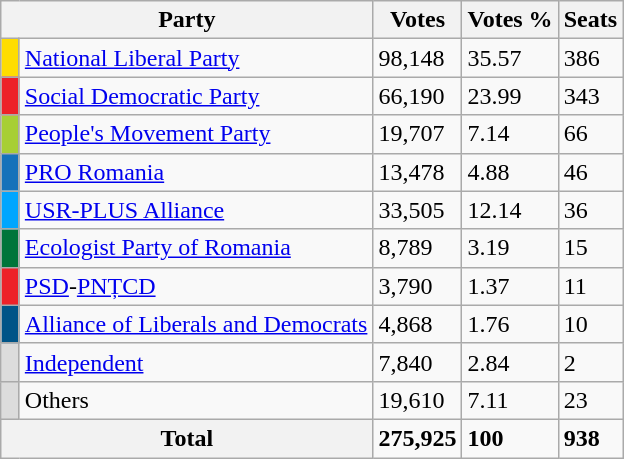<table class="wikitable">
<tr>
<th colspan="2">Party</th>
<th>Votes</th>
<th>Votes %</th>
<th>Seats</th>
</tr>
<tr>
<td style="background:#ffdd00;" width="5"></td>
<td><a href='#'>National Liberal Party</a></td>
<td>98,148</td>
<td>35.57</td>
<td>386</td>
</tr>
<tr>
<td style="background:#ed2128;" width="5"></td>
<td><a href='#'>Social Democratic Party</a></td>
<td>66,190</td>
<td>23.99</td>
<td>343</td>
</tr>
<tr>
<td style="background:#a7cf35;" width="5"></td>
<td><a href='#'>People's Movement Party</a></td>
<td>19,707</td>
<td>7.14</td>
<td>66</td>
</tr>
<tr>
<td style="background:#1572ba;" width="5"></td>
<td><a href='#'>PRO Romania</a></td>
<td>13,478</td>
<td>4.88</td>
<td>46</td>
</tr>
<tr>
<td style="background:#00a6ff;" width="5"></td>
<td><a href='#'>USR-PLUS Alliance</a></td>
<td>33,505</td>
<td>12.14</td>
<td>36</td>
</tr>
<tr>
<td style="background:#00753a;" width="5"></td>
<td><a href='#'>Ecologist Party of Romania</a></td>
<td>8,789</td>
<td>3.19</td>
<td>15</td>
</tr>
<tr>
<td style="background:#ed2128;" width="5"></td>
<td><a href='#'>PSD</a>-<a href='#'>PNȚCD</a></td>
<td>3,790</td>
<td>1.37</td>
<td>11</td>
</tr>
<tr>
<td style="background:#005487;" width="5"></td>
<td><a href='#'>Alliance of Liberals and Democrats</a></td>
<td>4,868</td>
<td>1.76</td>
<td>10</td>
</tr>
<tr>
<td style="background:#dcdcdc;" width="5"></td>
<td><a href='#'>Independent</a></td>
<td>7,840</td>
<td>2.84</td>
<td>2</td>
</tr>
<tr>
<td style="background:#dcdcdc;" width="5"></td>
<td>Others</td>
<td>19,610</td>
<td>7.11</td>
<td>23</td>
</tr>
<tr>
<th colspan="2">Total</th>
<td><strong>275,925</strong></td>
<td><strong>100</strong></td>
<td><strong>938</strong></td>
</tr>
</table>
